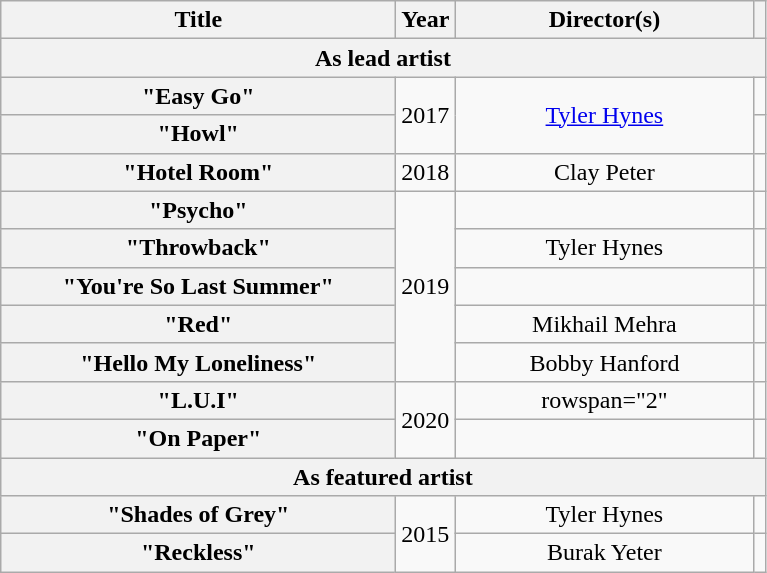<table class="wikitable plainrowheaders" style="text-align:center;">
<tr>
<th scope="col" style="width:16em;">Title</th>
<th scope="col">Year</th>
<th scope="col" style="width:12em;">Director(s)</th>
<th scope="col"></th>
</tr>
<tr>
<th scope="col" colspan="5">As lead artist</th>
</tr>
<tr>
<th scope="row">"Easy Go" </th>
<td rowspan="2">2017</td>
<td rowspan="2"><a href='#'>Tyler Hynes</a></td>
<td></td>
</tr>
<tr>
<th scope="row">"Howl"</th>
<td></td>
</tr>
<tr>
<th scope="row">"Hotel Room"</th>
<td>2018</td>
<td>Clay Peter</td>
<td></td>
</tr>
<tr>
<th scope="row">"Psycho" </th>
<td rowspan="5">2019</td>
<td></td>
<td></td>
</tr>
<tr>
<th scope="row">"Throwback" </th>
<td>Tyler Hynes</td>
<td></td>
</tr>
<tr>
<th scope="row">"You're So Last Summer"</th>
<td></td>
<td></td>
</tr>
<tr>
<th scope="row">"Red"</th>
<td>Mikhail Mehra</td>
<td></td>
</tr>
<tr>
<th scope="row">"Hello My Loneliness" </th>
<td>Bobby Hanford</td>
<td></td>
</tr>
<tr>
<th scope="row">"L.U.I"</th>
<td rowspan="2">2020</td>
<td>rowspan="2" </td>
<td></td>
</tr>
<tr>
<th scope="row">"On Paper"</th>
<td></td>
</tr>
<tr>
<th scope="col" colspan="5">As featured artist</th>
</tr>
<tr>
<th scope="row">"Shades of Grey"<br></th>
<td rowspan="2">2015</td>
<td>Tyler Hynes</td>
<td></td>
</tr>
<tr>
<th scope="row">"Reckless"<br></th>
<td>Burak Yeter</td>
<td></td>
</tr>
</table>
